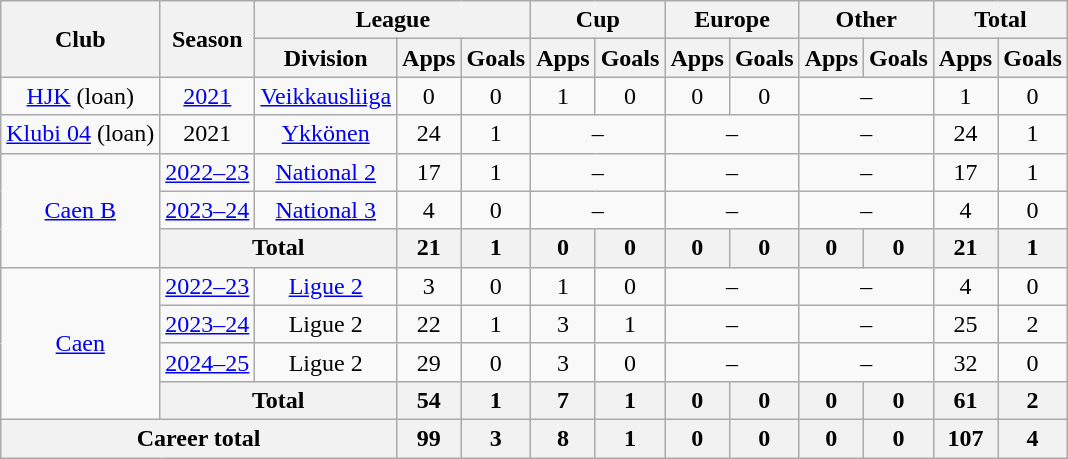<table class="wikitable" style="text-align:center">
<tr>
<th rowspan="2">Club</th>
<th rowspan="2">Season</th>
<th colspan="3">League</th>
<th colspan="2">Cup</th>
<th colspan="2">Europe</th>
<th colspan="2">Other</th>
<th colspan="2">Total</th>
</tr>
<tr>
<th>Division</th>
<th>Apps</th>
<th>Goals</th>
<th>Apps</th>
<th>Goals</th>
<th>Apps</th>
<th>Goals</th>
<th>Apps</th>
<th>Goals</th>
<th>Apps</th>
<th>Goals</th>
</tr>
<tr>
<td><a href='#'>HJK</a> (loan)</td>
<td><a href='#'>2021</a></td>
<td><a href='#'>Veikkausliiga</a></td>
<td>0</td>
<td>0</td>
<td>1</td>
<td>0</td>
<td>0</td>
<td>0</td>
<td colspan=2>–</td>
<td>1</td>
<td>0</td>
</tr>
<tr>
<td><a href='#'>Klubi 04</a> (loan)</td>
<td>2021</td>
<td><a href='#'>Ykkönen</a></td>
<td>24</td>
<td>1</td>
<td colspan=2>–</td>
<td colspan=2>–</td>
<td colspan=2>–</td>
<td>24</td>
<td>1</td>
</tr>
<tr>
<td rowspan=3><a href='#'>Caen B</a></td>
<td><a href='#'>2022–23</a></td>
<td><a href='#'>National 2</a></td>
<td>17</td>
<td>1</td>
<td colspan=2>–</td>
<td colspan=2>–</td>
<td colspan=2>–</td>
<td>17</td>
<td>1</td>
</tr>
<tr>
<td><a href='#'>2023–24</a></td>
<td><a href='#'>National 3</a></td>
<td>4</td>
<td>0</td>
<td colspan=2>–</td>
<td colspan=2>–</td>
<td colspan=2>–</td>
<td>4</td>
<td>0</td>
</tr>
<tr>
<th colspan=2>Total</th>
<th>21</th>
<th>1</th>
<th>0</th>
<th>0</th>
<th>0</th>
<th>0</th>
<th>0</th>
<th>0</th>
<th>21</th>
<th>1</th>
</tr>
<tr>
<td rowspan=4><a href='#'>Caen</a></td>
<td><a href='#'>2022–23</a></td>
<td><a href='#'>Ligue 2</a></td>
<td>3</td>
<td>0</td>
<td>1</td>
<td>0</td>
<td colspan=2>–</td>
<td colspan=2>–</td>
<td>4</td>
<td>0</td>
</tr>
<tr>
<td><a href='#'>2023–24</a></td>
<td>Ligue 2</td>
<td>22</td>
<td>1</td>
<td>3</td>
<td>1</td>
<td colspan=2>–</td>
<td colspan=2>–</td>
<td>25</td>
<td>2</td>
</tr>
<tr>
<td><a href='#'>2024–25</a></td>
<td>Ligue 2</td>
<td>29</td>
<td>0</td>
<td>3</td>
<td>0</td>
<td colspan=2>–</td>
<td colspan=2>–</td>
<td>32</td>
<td>0</td>
</tr>
<tr>
<th colspan=2>Total</th>
<th>54</th>
<th>1</th>
<th>7</th>
<th>1</th>
<th>0</th>
<th>0</th>
<th>0</th>
<th>0</th>
<th>61</th>
<th>2</th>
</tr>
<tr>
<th colspan="3">Career total</th>
<th>99</th>
<th>3</th>
<th>8</th>
<th>1</th>
<th>0</th>
<th>0</th>
<th>0</th>
<th>0</th>
<th>107</th>
<th>4</th>
</tr>
</table>
